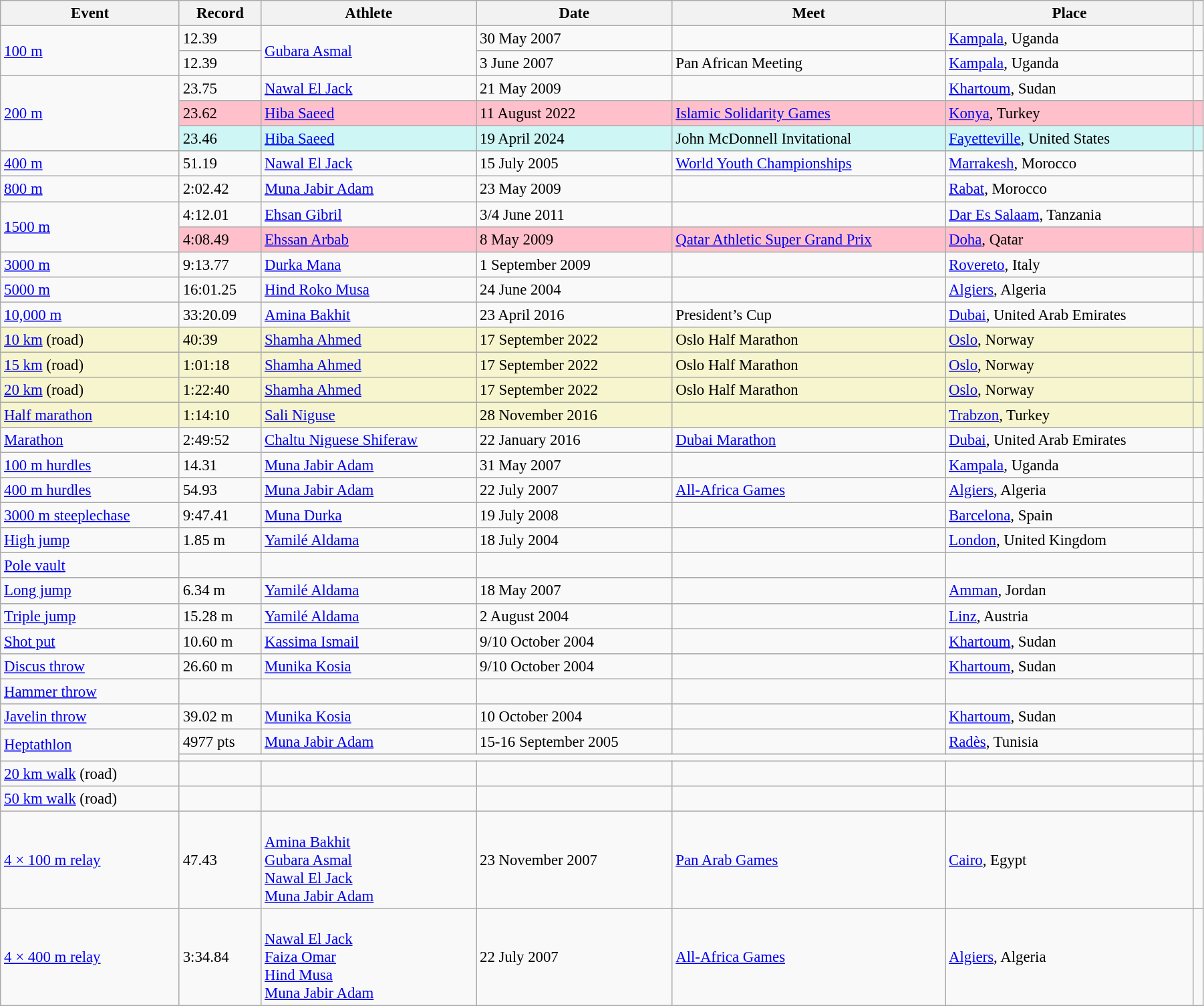<table class="wikitable" style="font-size:95%; width: 95%;">
<tr>
<th>Event</th>
<th>Record</th>
<th>Athlete</th>
<th>Date</th>
<th>Meet</th>
<th>Place</th>
<th></th>
</tr>
<tr>
<td rowspan=2><a href='#'>100 m</a></td>
<td>12.39</td>
<td rowspan=2><a href='#'>Gubara Asmal</a></td>
<td>30 May 2007</td>
<td></td>
<td><a href='#'>Kampala</a>, Uganda</td>
<td></td>
</tr>
<tr>
<td>12.39 </td>
<td>3 June 2007</td>
<td>Pan African Meeting</td>
<td><a href='#'>Kampala</a>, Uganda</td>
<td></td>
</tr>
<tr>
<td rowspan=3><a href='#'>200 m</a></td>
<td>23.75</td>
<td><a href='#'>Nawal El Jack</a></td>
<td>21 May 2009</td>
<td></td>
<td><a href='#'>Khartoum</a>, Sudan</td>
<td></td>
</tr>
<tr style="background:pink">
<td>23.62 </td>
<td><a href='#'>Hiba Saeed</a></td>
<td>11 August 2022</td>
<td><a href='#'>Islamic Solidarity Games</a></td>
<td><a href='#'>Konya</a>, Turkey</td>
<td></td>
</tr>
<tr bgcolor="#CEF6F5">
<td>23.46 </td>
<td><a href='#'>Hiba Saeed</a></td>
<td>19 April 2024</td>
<td>John McDonnell Invitational</td>
<td><a href='#'>Fayetteville</a>, United States</td>
<td></td>
</tr>
<tr>
<td><a href='#'>400 m</a></td>
<td>51.19</td>
<td><a href='#'>Nawal El Jack</a></td>
<td>15 July 2005</td>
<td><a href='#'>World Youth Championships</a></td>
<td><a href='#'>Marrakesh</a>, Morocco</td>
<td></td>
</tr>
<tr>
<td><a href='#'>800 m</a></td>
<td>2:02.42</td>
<td><a href='#'>Muna Jabir Adam</a></td>
<td>23 May 2009</td>
<td></td>
<td><a href='#'>Rabat</a>, Morocco</td>
<td></td>
</tr>
<tr>
<td rowspan=2><a href='#'>1500 m</a></td>
<td>4:12.01</td>
<td><a href='#'>Ehsan Gibril</a></td>
<td>3/4 June 2011</td>
<td></td>
<td><a href='#'>Dar Es Salaam</a>, Tanzania</td>
<td></td>
</tr>
<tr style="background:pink">
<td>4:08.49</td>
<td><a href='#'>Ehssan Arbab</a></td>
<td>8 May 2009</td>
<td><a href='#'>Qatar Athletic Super Grand Prix</a></td>
<td><a href='#'>Doha</a>, Qatar</td>
<td></td>
</tr>
<tr>
<td><a href='#'>3000 m</a></td>
<td>9:13.77</td>
<td><a href='#'>Durka Mana</a></td>
<td>1 September 2009</td>
<td></td>
<td><a href='#'>Rovereto</a>, Italy</td>
<td></td>
</tr>
<tr>
<td><a href='#'>5000 m</a></td>
<td>16:01.25</td>
<td><a href='#'>Hind Roko Musa</a></td>
<td>24 June 2004</td>
<td></td>
<td><a href='#'>Algiers</a>, Algeria</td>
<td></td>
</tr>
<tr>
<td><a href='#'>10,000 m</a></td>
<td>33:20.09</td>
<td><a href='#'>Amina Bakhit</a></td>
<td>23 April 2016</td>
<td>President’s Cup</td>
<td><a href='#'>Dubai</a>, United Arab Emirates</td>
<td></td>
</tr>
<tr style="background:#f6F5CE;">
<td><a href='#'>10 km</a> (road)</td>
<td>40:39</td>
<td><a href='#'>Shamha Ahmed</a></td>
<td>17 September 2022</td>
<td>Oslo Half Marathon</td>
<td><a href='#'>Oslo</a>, Norway</td>
<td></td>
</tr>
<tr style="background:#f6F5CE;">
<td><a href='#'>15 km</a> (road)</td>
<td>1:01:18</td>
<td><a href='#'>Shamha Ahmed</a></td>
<td>17 September 2022</td>
<td>Oslo Half Marathon</td>
<td><a href='#'>Oslo</a>, Norway</td>
<td></td>
</tr>
<tr style="background:#f6F5CE;">
<td><a href='#'>20 km</a> (road)</td>
<td>1:22:40</td>
<td><a href='#'>Shamha Ahmed</a></td>
<td>17 September 2022</td>
<td>Oslo Half Marathon</td>
<td><a href='#'>Oslo</a>, Norway</td>
<td></td>
</tr>
<tr style="background:#f6F5CE;">
<td><a href='#'>Half marathon</a></td>
<td>1:14:10</td>
<td><a href='#'>Sali Niguse</a></td>
<td>28 November 2016</td>
<td></td>
<td><a href='#'>Trabzon</a>, Turkey</td>
<td></td>
</tr>
<tr>
<td><a href='#'>Marathon</a></td>
<td>2:49:52</td>
<td><a href='#'>Chaltu Niguese Shiferaw</a></td>
<td>22 January 2016</td>
<td><a href='#'>Dubai Marathon</a></td>
<td><a href='#'>Dubai</a>, United Arab Emirates</td>
<td></td>
</tr>
<tr>
<td><a href='#'>100 m hurdles</a></td>
<td>14.31</td>
<td><a href='#'>Muna Jabir Adam</a></td>
<td>31 May 2007</td>
<td></td>
<td><a href='#'>Kampala</a>, Uganda</td>
<td></td>
</tr>
<tr>
<td><a href='#'>400 m hurdles</a></td>
<td>54.93</td>
<td><a href='#'>Muna Jabir Adam</a></td>
<td>22 July 2007</td>
<td><a href='#'>All-Africa Games</a></td>
<td><a href='#'>Algiers</a>, Algeria</td>
<td></td>
</tr>
<tr>
<td><a href='#'>3000 m steeplechase</a></td>
<td>9:47.41</td>
<td><a href='#'>Muna Durka</a></td>
<td>19 July 2008</td>
<td></td>
<td><a href='#'>Barcelona</a>, Spain</td>
<td></td>
</tr>
<tr>
<td><a href='#'>High jump</a></td>
<td>1.85 m</td>
<td><a href='#'>Yamilé Aldama</a></td>
<td>18 July 2004</td>
<td></td>
<td><a href='#'>London</a>, United Kingdom</td>
<td></td>
</tr>
<tr>
<td><a href='#'>Pole vault</a></td>
<td></td>
<td></td>
<td></td>
<td></td>
<td></td>
<td></td>
</tr>
<tr>
<td><a href='#'>Long jump</a></td>
<td>6.34 m </td>
<td><a href='#'>Yamilé Aldama</a></td>
<td>18 May 2007</td>
<td></td>
<td><a href='#'>Amman</a>, Jordan</td>
<td></td>
</tr>
<tr>
<td><a href='#'>Triple jump</a></td>
<td>15.28 m </td>
<td><a href='#'>Yamilé Aldama</a></td>
<td>2 August 2004</td>
<td></td>
<td><a href='#'>Linz</a>, Austria</td>
<td></td>
</tr>
<tr>
<td><a href='#'>Shot put</a></td>
<td>10.60 m</td>
<td><a href='#'>Kassima Ismail</a></td>
<td>9/10 October 2004</td>
<td></td>
<td><a href='#'>Khartoum</a>, Sudan</td>
<td></td>
</tr>
<tr>
<td><a href='#'>Discus throw</a></td>
<td>26.60 m</td>
<td><a href='#'>Munika Kosia</a></td>
<td>9/10 October 2004</td>
<td></td>
<td><a href='#'>Khartoum</a>, Sudan</td>
<td></td>
</tr>
<tr>
<td><a href='#'>Hammer throw</a></td>
<td></td>
<td></td>
<td></td>
<td></td>
<td></td>
<td></td>
</tr>
<tr>
<td><a href='#'>Javelin throw</a></td>
<td>39.02 m</td>
<td><a href='#'>Munika Kosia</a></td>
<td>10 October 2004</td>
<td></td>
<td><a href='#'>Khartoum</a>, Sudan</td>
<td></td>
</tr>
<tr>
<td rowspan=2><a href='#'>Heptathlon</a></td>
<td>4977 pts</td>
<td><a href='#'>Muna Jabir Adam</a></td>
<td>15-16 September 2005</td>
<td></td>
<td><a href='#'>Radès</a>, Tunisia</td>
<td></td>
</tr>
<tr>
<td colspan=5></td>
<td></td>
</tr>
<tr>
<td><a href='#'>20 km walk</a> (road)</td>
<td></td>
<td></td>
<td></td>
<td></td>
<td></td>
<td></td>
</tr>
<tr>
<td><a href='#'>50 km walk</a> (road)</td>
<td></td>
<td></td>
<td></td>
<td></td>
<td></td>
<td></td>
</tr>
<tr>
<td><a href='#'>4 × 100 m relay</a></td>
<td>47.43</td>
<td><br><a href='#'>Amina Bakhit</a><br><a href='#'>Gubara Asmal</a><br><a href='#'>Nawal El Jack</a><br><a href='#'>Muna Jabir Adam</a></td>
<td>23 November 2007</td>
<td><a href='#'>Pan Arab Games</a></td>
<td><a href='#'>Cairo</a>, Egypt</td>
<td></td>
</tr>
<tr>
<td><a href='#'>4 × 400 m relay</a></td>
<td>3:34.84</td>
<td><br><a href='#'>Nawal El Jack</a><br><a href='#'>Faiza Omar</a><br><a href='#'>Hind Musa</a><br><a href='#'>Muna Jabir Adam</a></td>
<td>22 July 2007</td>
<td><a href='#'>All-Africa Games</a></td>
<td><a href='#'>Algiers</a>, Algeria</td>
<td></td>
</tr>
</table>
